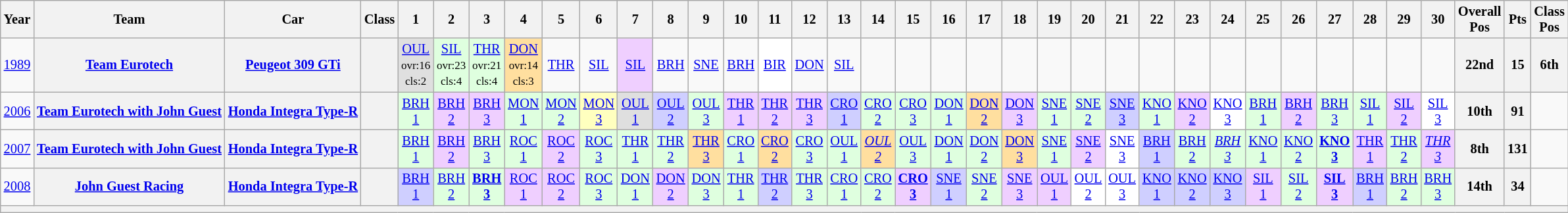<table class="wikitable" style="text-align:center; font-size:85%">
<tr>
<th>Year</th>
<th>Team</th>
<th>Car</th>
<th>Class</th>
<th>1</th>
<th>2</th>
<th>3</th>
<th>4</th>
<th>5</th>
<th>6</th>
<th>7</th>
<th>8</th>
<th>9</th>
<th>10</th>
<th>11</th>
<th>12</th>
<th>13</th>
<th>14</th>
<th>15</th>
<th>16</th>
<th>17</th>
<th>18</th>
<th>19</th>
<th>20</th>
<th>21</th>
<th>22</th>
<th>23</th>
<th>24</th>
<th>25</th>
<th>26</th>
<th>27</th>
<th>28</th>
<th>29</th>
<th>30</th>
<th>Overall<br>Pos</th>
<th>Pts</th>
<th>Class<br>Pos</th>
</tr>
<tr>
<td><a href='#'>1989</a></td>
<th nowrap><a href='#'>Team Eurotech</a></th>
<th nowrap><a href='#'>Peugeot 309 GTi</a></th>
<th><span></span></th>
<td style="background:#DFDFDF;"><a href='#'>OUL</a><br><small>ovr:16<br>cls:2</small></td>
<td style="background:#DFFFDF;"><a href='#'>SIL</a><br><small>ovr:23<br>cls:4</small></td>
<td style="background:#DFFFDF;"><a href='#'>THR</a><br><small>ovr:21<br>cls:4</small></td>
<td style="background:#FFDF9F;"><a href='#'>DON</a><br><small>ovr:14<br>cls:3</small></td>
<td><a href='#'>THR</a><br></td>
<td><a href='#'>SIL</a><br></td>
<td style="background:#EFCFFF;"><a href='#'>SIL</a><br></td>
<td><a href='#'>BRH</a><br></td>
<td><a href='#'>SNE</a><br></td>
<td><a href='#'>BRH</a><br></td>
<td style="background:#FFFFFF;"><a href='#'>BIR</a><br></td>
<td><a href='#'>DON</a><br></td>
<td><a href='#'>SIL</a><br></td>
<td></td>
<td></td>
<td></td>
<td></td>
<td></td>
<td></td>
<td></td>
<td></td>
<td></td>
<td></td>
<td></td>
<td></td>
<td></td>
<td></td>
<td></td>
<td></td>
<td></td>
<th>22nd</th>
<th>15</th>
<th>6th</th>
</tr>
<tr>
<td><a href='#'>2006</a></td>
<th nowrap><a href='#'>Team Eurotech with John Guest</a></th>
<th nowrap><a href='#'>Honda Integra Type-R</a></th>
<th></th>
<td style="background:#DFFFDF;"><a href='#'>BRH<br>1</a><br></td>
<td style="background:#EFCFFF;"><a href='#'>BRH<br>2</a><br></td>
<td style="background:#EFCFFF;"><a href='#'>BRH<br>3</a><br></td>
<td style="background:#DFFFDF;"><a href='#'>MON<br>1</a><br></td>
<td style="background:#DFFFDF;"><a href='#'>MON<br>2</a><br></td>
<td style="background:#FFFFBF;"><a href='#'>MON<br>3</a><br></td>
<td style="background:#DFDFDF;"><a href='#'>OUL<br>1</a><br></td>
<td style="background:#CFCFFF;"><a href='#'>OUL<br>2</a><br></td>
<td style="background:#DFFFDF;"><a href='#'>OUL<br>3</a><br></td>
<td style="background:#EFCFFF;"><a href='#'>THR<br>1</a><br></td>
<td style="background:#EFCFFF;"><a href='#'>THR<br>2</a><br></td>
<td style="background:#EFCFFF;"><a href='#'>THR<br>3</a><br></td>
<td style="background:#CFCFFF;"><a href='#'>CRO<br>1</a><br></td>
<td style="background:#DFFFDF;"><a href='#'>CRO<br>2</a><br></td>
<td style="background:#DFFFDF;"><a href='#'>CRO<br>3</a><br></td>
<td style="background:#DFFFDF;"><a href='#'>DON<br>1</a><br></td>
<td style="background:#FFDF9F;"><a href='#'>DON<br>2</a><br></td>
<td style="background:#EFCFFF;"><a href='#'>DON<br>3</a><br></td>
<td style="background:#DFFFDF;"><a href='#'>SNE<br>1</a><br></td>
<td style="background:#DFFFDF;"><a href='#'>SNE<br>2</a><br></td>
<td style="background:#CFCFFF;"><a href='#'>SNE<br>3</a><br></td>
<td style="background:#DFFFDF;"><a href='#'>KNO<br>1</a><br></td>
<td style="background:#EFCFFF;"><a href='#'>KNO<br>2</a><br></td>
<td style="background:#FFFFFF;"><a href='#'>KNO<br>3</a><br></td>
<td style="background:#DFFFDF;"><a href='#'>BRH<br>1</a><br></td>
<td style="background:#EFCFFF;"><a href='#'>BRH<br>2</a><br></td>
<td style="background:#DFFFDF;"><a href='#'>BRH<br>3</a><br></td>
<td style="background:#DFFFDF;"><a href='#'>SIL<br>1</a><br></td>
<td style="background:#EFCFFF;"><a href='#'>SIL<br>2</a><br></td>
<td style="background:#FFFFFF;"><a href='#'>SIL<br>3</a><br></td>
<th>10th</th>
<th>91</th>
<td></td>
</tr>
<tr>
<td><a href='#'>2007</a></td>
<th nowrap><a href='#'>Team Eurotech with John Guest</a></th>
<th nowrap><a href='#'>Honda Integra Type-R</a></th>
<th></th>
<td style="background:#DFFFDF;"><a href='#'>BRH<br>1</a><br></td>
<td style="background:#EFCFFF;"><a href='#'>BRH<br>2</a><br></td>
<td style="background:#DFFFDF;"><a href='#'>BRH<br>3</a><br></td>
<td style="background:#DFFFDF;"><a href='#'>ROC<br>1</a><br></td>
<td style="background:#EFCFFF;"><a href='#'>ROC<br>2</a><br></td>
<td style="background:#DFFFDF;"><a href='#'>ROC<br>3</a><br></td>
<td style="background:#DFFFDF;"><a href='#'>THR<br>1</a><br></td>
<td style="background:#DFFFDF;"><a href='#'>THR<br>2</a><br></td>
<td style="background:#FFDF9F;"><a href='#'>THR<br>3</a><br></td>
<td style="background:#DFFFDF;"><a href='#'>CRO<br>1</a><br></td>
<td style="background:#FFDF9F;"><a href='#'>CRO<br>2</a><br></td>
<td style="background:#DFFFDF;"><a href='#'>CRO<br>3</a><br></td>
<td style="background:#DFFFDF;"><a href='#'>OUL<br>1</a><br></td>
<td style="background:#FFDF9F;"><em><a href='#'>OUL<br>2</a></em><br></td>
<td style="background:#DFFFDF;"><a href='#'>OUL<br>3</a><br></td>
<td style="background:#DFFFDF;"><a href='#'>DON<br>1</a><br></td>
<td style="background:#DFFFDF;"><a href='#'>DON<br>2</a><br></td>
<td style="background:#FFDF9F;"><a href='#'>DON<br>3</a><br></td>
<td style="background:#DFFFDF;"><a href='#'>SNE<br>1</a><br></td>
<td style="background:#EFCFFF;"><a href='#'>SNE<br>2</a><br></td>
<td style="background:#FFFFFF;"><a href='#'>SNE<br>3</a><br></td>
<td style="background:#CFCFFF;"><a href='#'>BRH<br>1</a><br></td>
<td style="background:#DFFFDF;"><a href='#'>BRH<br>2</a><br></td>
<td style="background:#DFFFDF;"><em><a href='#'>BRH<br>3</a></em><br></td>
<td style="background:#DFFFDF;"><a href='#'>KNO<br>1</a><br></td>
<td style="background:#DFFFDF;"><a href='#'>KNO<br>2</a><br></td>
<td style="background:#DFFFDF;"><strong><a href='#'>KNO<br>3</a></strong><br></td>
<td style="background:#EFCFFF;"><a href='#'>THR<br>1</a><br></td>
<td style="background:#DFFFDF;"><a href='#'>THR<br>2</a><br></td>
<td style="background:#EFCFFF;"><em><a href='#'>THR<br>3</a></em><br></td>
<th>8th</th>
<th>131</th>
<td></td>
</tr>
<tr>
<td><a href='#'>2008</a></td>
<th nowrap><a href='#'>John Guest Racing</a></th>
<th nowrap><a href='#'>Honda Integra Type-R</a></th>
<th></th>
<td style="background:#CFCFFF;"><a href='#'>BRH<br>1</a><br></td>
<td style="background:#DFFFDF;"><a href='#'>BRH<br>2</a><br></td>
<td style="background:#DFFFDF;"><strong><a href='#'>BRH<br>3</a></strong><br></td>
<td style="background:#EFCFFF;"><a href='#'>ROC<br>1</a><br></td>
<td style="background:#EFCFFF;"><a href='#'>ROC<br>2</a><br></td>
<td style="background:#DFFFDF;"><a href='#'>ROC<br>3</a><br></td>
<td style="background:#DFFFDF;"><a href='#'>DON<br>1</a><br></td>
<td style="background:#EFCFFF;"><a href='#'>DON<br>2</a><br></td>
<td style="background:#DFFFDF;"><a href='#'>DON<br>3</a><br></td>
<td style="background:#DFFFDF;"><a href='#'>THR<br>1</a><br></td>
<td style="background:#CFCFFF;"><a href='#'>THR<br>2</a><br></td>
<td style="background:#DFFFDF;"><a href='#'>THR<br>3</a><br></td>
<td style="background:#DFFFDF;"><a href='#'>CRO<br>1</a><br></td>
<td style="background:#DFFFDF;"><a href='#'>CRO<br>2</a><br></td>
<td style="background:#EFCFFF;"><strong><a href='#'>CRO<br>3</a></strong><br></td>
<td style="background:#CFCFFF;"><a href='#'>SNE<br>1</a><br></td>
<td style="background:#DFFFDF;"><a href='#'>SNE<br>2</a><br></td>
<td style="background:#EFCFFF;"><a href='#'>SNE<br>3</a><br></td>
<td style="background:#EFCFFF;"><a href='#'>OUL<br>1</a><br></td>
<td style="background:#FFFFFF;"><a href='#'>OUL<br>2</a><br></td>
<td style="background:#FFFFFF;"><a href='#'>OUL<br>3</a><br></td>
<td style="background:#CFCFFF;"><a href='#'>KNO<br>1</a><br></td>
<td style="background:#CFCFFF;"><a href='#'>KNO<br>2</a><br></td>
<td style="background:#CFCFFF;"><a href='#'>KNO<br>3</a><br></td>
<td style="background:#EFCFFF;"><a href='#'>SIL<br>1</a><br></td>
<td style="background:#DFFFDF;"><a href='#'>SIL<br>2</a><br></td>
<td style="background:#EFCFFF;"><strong><a href='#'>SIL<br>3</a></strong><br></td>
<td style="background:#CFCFFF;"><a href='#'>BRH<br>1</a><br></td>
<td style="background:#DFFFDF;"><a href='#'>BRH<br>2</a><br></td>
<td style="background:#DFFFDF;"><a href='#'>BRH<br>3</a><br></td>
<th>14th</th>
<th>34</th>
<td></td>
</tr>
<tr>
<th colspan="37"></th>
</tr>
</table>
